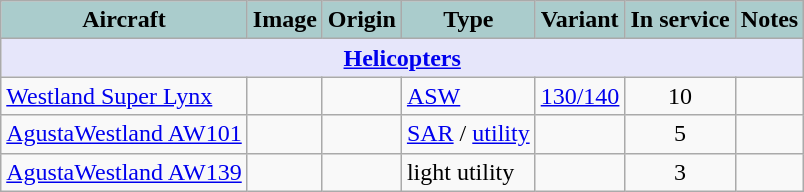<table class="wikitable">
<tr>
<th style="text-align:center; background:#acc;">Aircraft</th>
<th style="text-align:center; background:#acc;">Image</th>
<th style="text-align: center; background:#acc;">Origin</th>
<th style="text-align:l center; background:#acc;">Type</th>
<th style="text-align:left; background:#acc;">Variant</th>
<th style="text-align:center; background:#acc;">In service</th>
<th style="text-align: center; background:#acc;">Notes</th>
</tr>
<tr>
<th colspan="8" style="align: center; background: lavender;"><a href='#'>Helicopters</a></th>
</tr>
<tr>
<td><a href='#'>Westland Super Lynx</a></td>
<td></td>
<td></td>
<td><a href='#'>ASW</a></td>
<td><a href='#'>130/140</a></td>
<td align=center>10</td>
<td></td>
</tr>
<tr>
<td><a href='#'>AgustaWestland AW101</a></td>
<td></td>
<td><br></td>
<td><a href='#'>SAR</a> / <a href='#'>utility</a></td>
<td></td>
<td align=center>5</td>
<td></td>
</tr>
<tr>
<td><a href='#'>AgustaWestland AW139</a></td>
<td></td>
<td></td>
<td>light utility</td>
<td></td>
<td align=center>3</td>
<td></td>
</tr>
</table>
